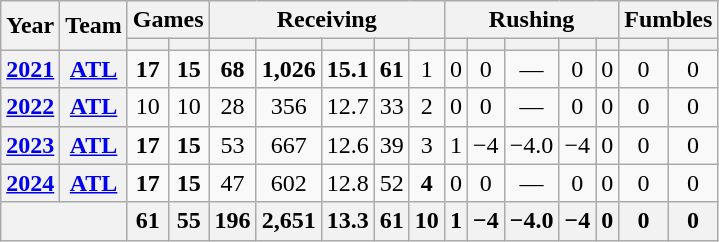<table class=wikitable style="text-align:center;">
<tr>
<th rowspan="2">Year</th>
<th rowspan="2">Team</th>
<th colspan="2">Games</th>
<th colspan="5">Receiving</th>
<th colspan="5">Rushing</th>
<th colspan="2">Fumbles</th>
</tr>
<tr>
<th></th>
<th></th>
<th></th>
<th></th>
<th></th>
<th></th>
<th></th>
<th></th>
<th></th>
<th></th>
<th></th>
<th></th>
<th></th>
<th></th>
</tr>
<tr>
<th><a href='#'>2021</a></th>
<th><a href='#'>ATL</a></th>
<td><strong>17</strong></td>
<td><strong>15</strong></td>
<td><strong>68</strong></td>
<td><strong>1,026</strong></td>
<td><strong>15.1</strong></td>
<td><strong>61</strong></td>
<td>1</td>
<td>0</td>
<td>0</td>
<td>—</td>
<td>0</td>
<td>0</td>
<td>0</td>
<td>0</td>
</tr>
<tr>
<th><a href='#'>2022</a></th>
<th><a href='#'>ATL</a></th>
<td>10</td>
<td>10</td>
<td>28</td>
<td>356</td>
<td>12.7</td>
<td>33</td>
<td>2</td>
<td>0</td>
<td>0</td>
<td>—</td>
<td>0</td>
<td>0</td>
<td>0</td>
<td>0</td>
</tr>
<tr>
<th><a href='#'>2023</a></th>
<th><a href='#'>ATL</a></th>
<td><strong>17</strong></td>
<td><strong>15</strong></td>
<td>53</td>
<td>667</td>
<td>12.6</td>
<td>39</td>
<td>3</td>
<td>1</td>
<td>−4</td>
<td>−4.0</td>
<td>−4</td>
<td>0</td>
<td>0</td>
<td>0</td>
</tr>
<tr>
<th><a href='#'>2024</a></th>
<th><a href='#'>ATL</a></th>
<td><strong>17</strong></td>
<td><strong>15</strong></td>
<td>47</td>
<td>602</td>
<td>12.8</td>
<td>52</td>
<td><strong>4</strong></td>
<td>0</td>
<td>0</td>
<td>—</td>
<td>0</td>
<td>0</td>
<td>0</td>
<td>0</td>
</tr>
<tr>
<th colspan="2"></th>
<th>61</th>
<th>55</th>
<th>196</th>
<th>2,651</th>
<th>13.3</th>
<th>61</th>
<th>10</th>
<th>1</th>
<th>−4</th>
<th>−4.0</th>
<th>−4</th>
<th>0</th>
<th>0</th>
<th>0</th>
</tr>
</table>
